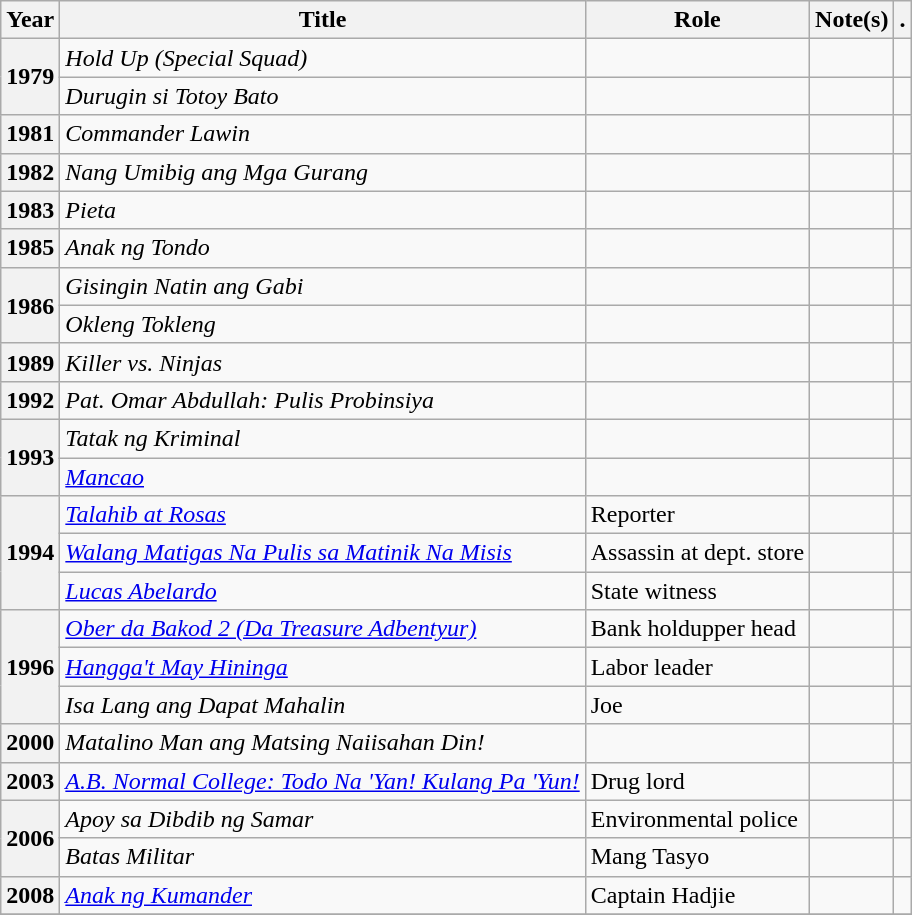<table class="wikitable plainrowheaders sortable">
<tr>
<th scope="col">Year</th>
<th scope="col">Title</th>
<th scope="col" class="unsortable">Role</th>
<th scope="col" class="unsortable">Note(s)</th>
<th scope="col" class="unsortable">.</th>
</tr>
<tr>
<th rowspan="2" scope="row">1979</th>
<td><em>Hold Up (Special Squad)</em></td>
<td></td>
<td></td>
<td style="text-align:center;"></td>
</tr>
<tr>
<td><em>Durugin si Totoy Bato</em></td>
<td></td>
<td></td>
<td style="text-align:center;"></td>
</tr>
<tr>
<th scope="row">1981</th>
<td><em>Commander Lawin</em></td>
<td></td>
<td></td>
<td style="text-align:center;"></td>
</tr>
<tr>
<th scope="row">1982</th>
<td><em>Nang Umibig ang Mga Gurang</em></td>
<td></td>
<td></td>
<td style="text-align:center;"></td>
</tr>
<tr>
<th scope="row">1983</th>
<td><em>Pieta</em></td>
<td></td>
<td></td>
<td style="text-align:center;"></td>
</tr>
<tr>
<th scope="row">1985</th>
<td><em>Anak ng Tondo</em></td>
<td></td>
<td></td>
<td style="text-align:center;"></td>
</tr>
<tr>
<th rowspan="2" scope="row">1986</th>
<td><em>Gisingin Natin ang Gabi</em></td>
<td></td>
<td></td>
<td style="text-align:center;"></td>
</tr>
<tr>
<td><em>Okleng Tokleng</em></td>
<td></td>
<td></td>
<td style="text-align:center;"></td>
</tr>
<tr>
<th scope="row">1989</th>
<td><em>Killer vs. Ninjas</em></td>
<td></td>
<td></td>
<td style="text-align:center;"></td>
</tr>
<tr>
<th scope="row">1992</th>
<td><em>Pat. Omar Abdullah: Pulis Probinsiya</em></td>
<td></td>
<td></td>
<td style="text-align:center;"></td>
</tr>
<tr>
<th rowspan="2" scope="row">1993</th>
<td><em>Tatak ng Kriminal</em></td>
<td></td>
<td></td>
<td style="text-align:center;"></td>
</tr>
<tr>
<td><em><a href='#'>Mancao</a></em></td>
<td></td>
<td></td>
<td style="text-align:center;"></td>
</tr>
<tr>
<th rowspan="3" scope="row">1994</th>
<td><em><a href='#'>Talahib at Rosas</a></em></td>
<td>Reporter</td>
<td></td>
<td style="text-align:center;"></td>
</tr>
<tr>
<td><em><a href='#'>Walang Matigas Na Pulis sa Matinik Na Misis</a></em></td>
<td>Assassin at dept. store</td>
<td></td>
<td style="text-align:center;"></td>
</tr>
<tr>
<td><em><a href='#'>Lucas Abelardo</a></em></td>
<td>State witness</td>
<td></td>
<td style="text-align:center;"></td>
</tr>
<tr>
<th rowspan="3" scope="row">1996</th>
<td><em><a href='#'>Ober da Bakod 2 (Da Treasure Adbentyur)</a></em></td>
<td>Bank holdupper head</td>
<td></td>
<td style="text-align:center;"></td>
</tr>
<tr>
<td><em><a href='#'>Hangga't May Hininga</a></em></td>
<td>Labor leader</td>
<td></td>
<td style="text-align:center;"></td>
</tr>
<tr>
<td><em>Isa Lang ang Dapat Mahalin</em></td>
<td>Joe</td>
<td></td>
<td style="text-align:center;"></td>
</tr>
<tr>
<th scope="row">2000</th>
<td><em>Matalino Man ang Matsing Naiisahan Din!</em></td>
<td></td>
<td></td>
<td style="text-align:center;"></td>
</tr>
<tr>
<th scope="row">2003</th>
<td><em><a href='#'>A.B. Normal College: Todo Na 'Yan! Kulang Pa 'Yun!</a></em></td>
<td>Drug lord</td>
<td></td>
<td style="text-align:center;"></td>
</tr>
<tr>
<th rowspan="2" scope="row">2006</th>
<td><em>Apoy sa Dibdib ng Samar</em></td>
<td>Environmental police</td>
<td></td>
<td style="text-align:center;"></td>
</tr>
<tr>
<td><em>Batas Militar</em></td>
<td>Mang Tasyo</td>
<td></td>
<td style="text-align:center;"></td>
</tr>
<tr>
<th scope="row">2008</th>
<td><em><a href='#'>Anak ng Kumander</a></em></td>
<td>Captain Hadjie</td>
<td></td>
<td style="text-align:center;"></td>
</tr>
<tr>
</tr>
</table>
